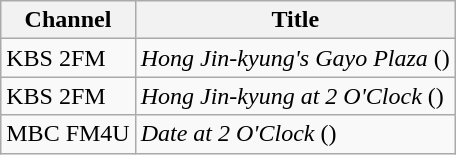<table class="wikitable">
<tr>
<th><strong>Channel</strong></th>
<th><strong>Title</strong></th>
</tr>
<tr>
<td>KBS 2FM</td>
<td><em>Hong Jin-kyung's Gayo Plaza</em> ()</td>
</tr>
<tr>
<td>KBS 2FM</td>
<td><em>Hong Jin-kyung at 2 O'Clock</em> ()</td>
</tr>
<tr>
<td>MBC FM4U</td>
<td><em>Date at 2 O'Clock</em> ()</td>
</tr>
</table>
